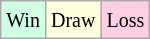<table class="wikitable">
<tr>
<td style="background-color: #d0ffe3;"><small>Win</small></td>
<td style="background-color: #ffffdd;"><small>Draw</small></td>
<td style="background-color: #ffd0e3;"><small>Loss</small></td>
</tr>
</table>
